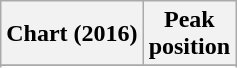<table class="wikitable sortable plainrowheaders">
<tr>
<th scope="col">Chart (2016)</th>
<th scope="col">Peak<br>position</th>
</tr>
<tr>
</tr>
<tr>
</tr>
<tr>
</tr>
<tr>
</tr>
<tr>
</tr>
<tr>
</tr>
<tr>
</tr>
</table>
